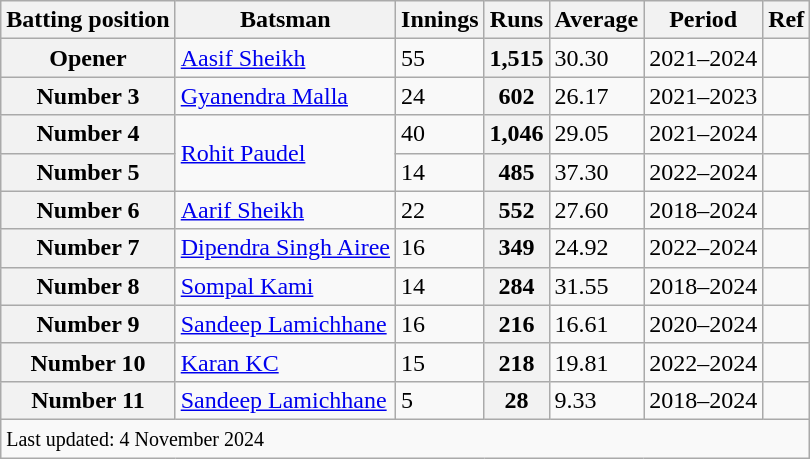<table class="wikitable sortable">
<tr>
<th>Batting position</th>
<th>Batsman</th>
<th>Innings</th>
<th>Runs</th>
<th>Average</th>
<th>Period</th>
<th>Ref</th>
</tr>
<tr>
<th>Opener</th>
<td><a href='#'>Aasif Sheikh</a></td>
<td>55</td>
<th>1,515</th>
<td>30.30</td>
<td>2021–2024</td>
<td></td>
</tr>
<tr>
<th>Number 3</th>
<td><a href='#'>Gyanendra Malla</a></td>
<td>24</td>
<th>602</th>
<td>26.17</td>
<td>2021–2023</td>
<td></td>
</tr>
<tr>
<th>Number 4</th>
<td rowspan="2"><a href='#'>Rohit Paudel</a></td>
<td>40</td>
<th>1,046</th>
<td>29.05</td>
<td>2021–2024</td>
<td></td>
</tr>
<tr>
<th>Number 5</th>
<td>14</td>
<th>485</th>
<td>37.30</td>
<td>2022–2024</td>
<td></td>
</tr>
<tr>
<th>Number 6</th>
<td><a href='#'>Aarif Sheikh</a></td>
<td>22</td>
<th>552</th>
<td>27.60</td>
<td>2018–2024</td>
<td></td>
</tr>
<tr>
<th>Number 7</th>
<td><a href='#'>Dipendra Singh Airee</a></td>
<td>16</td>
<th>349</th>
<td>24.92</td>
<td>2022–2024</td>
<td></td>
</tr>
<tr>
<th>Number 8</th>
<td><a href='#'>Sompal Kami</a></td>
<td>14</td>
<th>284</th>
<td>31.55</td>
<td>2018–2024</td>
<td></td>
</tr>
<tr>
<th>Number 9</th>
<td><a href='#'>Sandeep Lamichhane</a></td>
<td>16</td>
<th>216</th>
<td>16.61</td>
<td>2020–2024</td>
<td></td>
</tr>
<tr>
<th>Number 10</th>
<td><a href='#'>Karan KC</a></td>
<td>15</td>
<th>218</th>
<td>19.81</td>
<td>2022–2024</td>
<td></td>
</tr>
<tr>
<th>Number 11</th>
<td><a href='#'>Sandeep Lamichhane</a></td>
<td>5</td>
<th>28</th>
<td>9.33</td>
<td>2018–2024</td>
<td></td>
</tr>
<tr>
<td colspan="7"><small>Last updated: 4 November 2024</small></td>
</tr>
</table>
